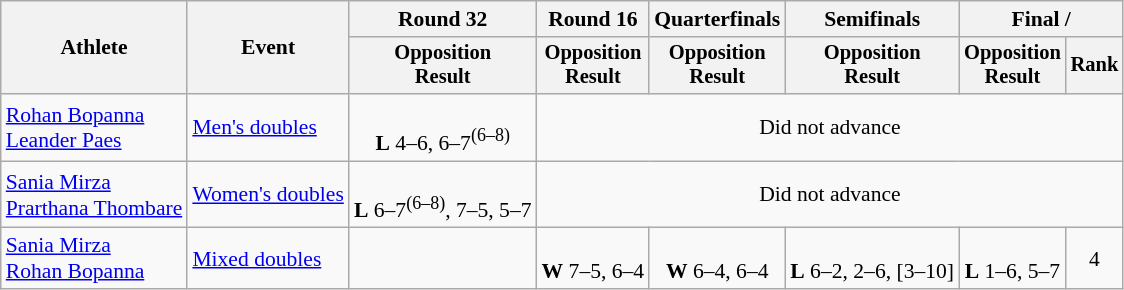<table class="wikitable" style="font-size:90%;">
<tr>
<th rowspan=2>Athlete</th>
<th rowspan=2>Event</th>
<th>Round 32</th>
<th>Round 16</th>
<th>Quarterfinals</th>
<th>Semifinals</th>
<th colspan=2>Final / </th>
</tr>
<tr style="font-size:95%">
<th>Opposition<br>Result</th>
<th>Opposition<br>Result</th>
<th>Opposition<br>Result</th>
<th>Opposition<br>Result</th>
<th>Opposition<br>Result</th>
<th>Rank</th>
</tr>
<tr align=center>
<td align=left><a href='#'>Rohan Bopanna</a><br><a href='#'>Leander Paes</a></td>
<td align=left><a href='#'>Men's doubles</a></td>
<td><br><strong>L</strong> 4–6, 6–7<sup>(6–8)</sup></td>
<td colspan=5>Did not advance</td>
</tr>
<tr align=center>
<td align=left><a href='#'>Sania Mirza</a><br><a href='#'>Prarthana Thombare</a></td>
<td align=left><a href='#'>Women's doubles</a></td>
<td><br><strong>L</strong> 6–7<sup>(6–8)</sup>, 7–5, 5–7</td>
<td colspan=5>Did not advance</td>
</tr>
<tr align=center>
<td align=left><a href='#'>Sania Mirza</a><br><a href='#'>Rohan Bopanna</a></td>
<td align=left><a href='#'>Mixed doubles</a></td>
<td></td>
<td><br><strong>W</strong> 7–5, 6–4</td>
<td><br><strong>W</strong> 6–4, 6–4</td>
<td><br><strong>L</strong> 6–2, 2–6, [3–10]</td>
<td><br><strong>L</strong> 1–6, 5–7</td>
<td>4</td>
</tr>
</table>
